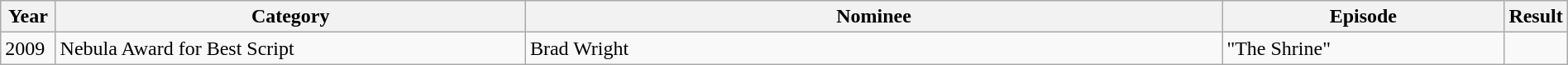<table class="wikitable" | width="100%">
<tr>
<th width="3.5%">Year</th>
<th width="30%">Category</th>
<th>Nominee</th>
<th width="18%">Episode</th>
<th width="3.5%">Result</th>
</tr>
<tr>
<td>2009</td>
<td>Nebula Award for Best Script</td>
<td>Brad Wright</td>
<td>"The Shrine"</td>
<td></td>
</tr>
</table>
